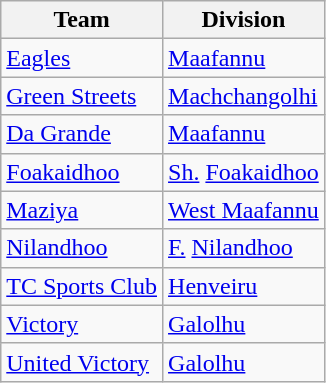<table class="wikitable sortable" style="text-align: left;">
<tr>
<th>Team</th>
<th>Division</th>
</tr>
<tr>
<td><a href='#'>Eagles</a></td>
<td><a href='#'>Maafannu</a></td>
</tr>
<tr>
<td><a href='#'>Green Streets</a></td>
<td><a href='#'>Machchangolhi</a></td>
</tr>
<tr>
<td><a href='#'>Da Grande</a></td>
<td><a href='#'>Maafannu</a></td>
</tr>
<tr>
<td><a href='#'>Foakaidhoo</a></td>
<td><a href='#'>Sh.</a> <a href='#'>Foakaidhoo</a></td>
</tr>
<tr>
<td><a href='#'>Maziya</a></td>
<td><a href='#'>West Maafannu</a></td>
</tr>
<tr>
<td><a href='#'>Nilandhoo</a></td>
<td><a href='#'>F.</a> <a href='#'>Nilandhoo</a></td>
</tr>
<tr>
<td><a href='#'>TC Sports Club</a></td>
<td><a href='#'>Henveiru</a></td>
</tr>
<tr>
<td><a href='#'>Victory</a></td>
<td><a href='#'>Galolhu</a></td>
</tr>
<tr>
<td><a href='#'>United Victory</a></td>
<td><a href='#'>Galolhu</a></td>
</tr>
</table>
